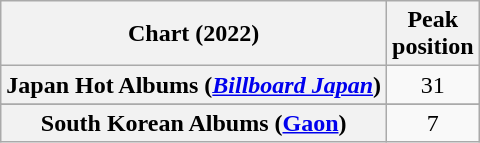<table class="wikitable sortable plainrowheaders" style="text-align:center">
<tr>
<th scope="col">Chart (2022)</th>
<th scope="col">Peak<br>position</th>
</tr>
<tr>
<th scope="row">Japan Hot Albums (<em><a href='#'>Billboard Japan</a></em>)</th>
<td>31</td>
</tr>
<tr>
</tr>
<tr>
<th scope="row">South Korean Albums (<a href='#'>Gaon</a>)</th>
<td>7</td>
</tr>
</table>
